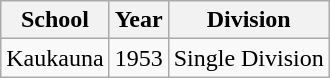<table class="wikitable">
<tr>
<th>School</th>
<th>Year</th>
<th>Division</th>
</tr>
<tr>
<td>Kaukauna</td>
<td>1953</td>
<td>Single Division</td>
</tr>
</table>
